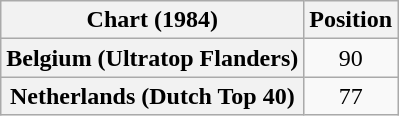<table class="wikitable sortable plainrowheaders">
<tr>
<th>Chart (1984)</th>
<th>Position</th>
</tr>
<tr>
<th scope="row">Belgium (Ultratop Flanders)</th>
<td style="text-align:center;">90</td>
</tr>
<tr>
<th scope="row">Netherlands (Dutch Top 40)</th>
<td style="text-align:center;">77</td>
</tr>
</table>
